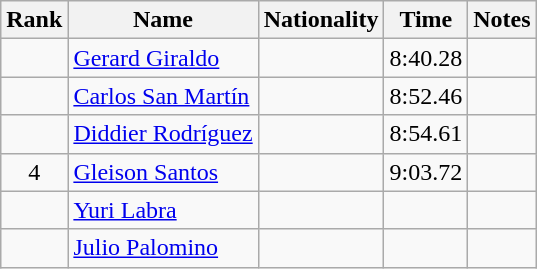<table class="wikitable sortable" style="text-align:center">
<tr>
<th>Rank</th>
<th>Name</th>
<th>Nationality</th>
<th>Time</th>
<th>Notes</th>
</tr>
<tr>
<td></td>
<td align=left><a href='#'>Gerard Giraldo</a></td>
<td align=left></td>
<td>8:40.28</td>
<td></td>
</tr>
<tr>
<td></td>
<td align=left><a href='#'>Carlos San Martín</a></td>
<td align=left></td>
<td>8:52.46</td>
<td></td>
</tr>
<tr>
<td></td>
<td align=left><a href='#'>Diddier Rodríguez</a></td>
<td align=left></td>
<td>8:54.61</td>
<td></td>
</tr>
<tr>
<td>4</td>
<td align=left><a href='#'>Gleison Santos</a></td>
<td align=left></td>
<td>9:03.72</td>
<td></td>
</tr>
<tr>
<td></td>
<td align=left><a href='#'>Yuri Labra</a></td>
<td align=left></td>
<td></td>
<td></td>
</tr>
<tr>
<td></td>
<td align=left><a href='#'>Julio Palomino</a></td>
<td align=left></td>
<td></td>
<td></td>
</tr>
</table>
